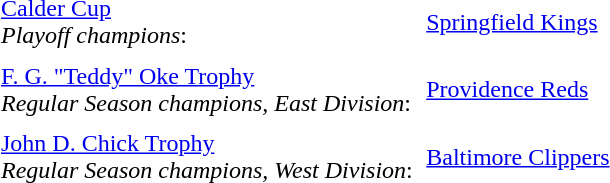<table cellpadding="3" cellspacing="3">
<tr>
<td><a href='#'>Calder Cup</a><br><em>Playoff champions</em>:</td>
<td><a href='#'>Springfield Kings</a></td>
</tr>
<tr>
<td><a href='#'>F. G. "Teddy" Oke Trophy</a><br><em>Regular Season champions, East Division</em>:</td>
<td><a href='#'>Providence Reds</a></td>
</tr>
<tr>
<td><a href='#'>John D. Chick Trophy</a><br><em>Regular Season champions, West Division</em>:</td>
<td><a href='#'>Baltimore Clippers</a></td>
</tr>
</table>
